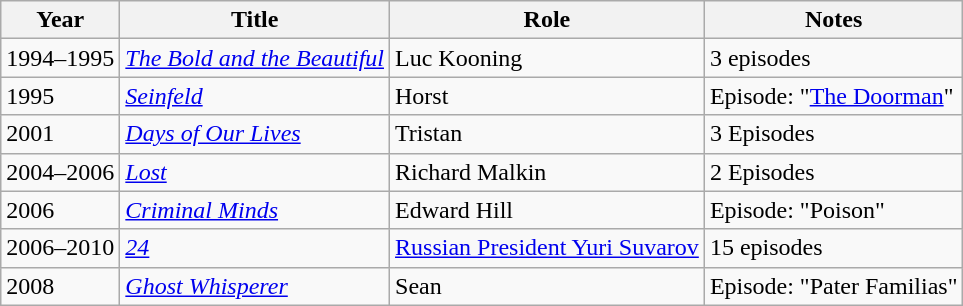<table class="wikitable sortable">
<tr>
<th>Year</th>
<th>Title</th>
<th>Role</th>
<th>Notes</th>
</tr>
<tr>
<td>1994–1995</td>
<td><em><a href='#'>The Bold and the Beautiful</a></em></td>
<td>Luc Kooning</td>
<td>3 episodes</td>
</tr>
<tr>
<td>1995</td>
<td><em><a href='#'>Seinfeld</a></em></td>
<td>Horst</td>
<td>Episode: "<a href='#'>The Doorman</a>"</td>
</tr>
<tr>
<td>2001</td>
<td><em><a href='#'>Days of Our Lives</a></em></td>
<td>Tristan</td>
<td>3 Episodes</td>
</tr>
<tr>
<td>2004–2006</td>
<td><em><a href='#'>Lost</a></em></td>
<td>Richard Malkin</td>
<td>2 Episodes</td>
</tr>
<tr>
<td>2006</td>
<td><em><a href='#'>Criminal Minds</a></em></td>
<td>Edward Hill</td>
<td>Episode: "Poison"</td>
</tr>
<tr>
<td>2006–2010</td>
<td><em><a href='#'>24</a></em></td>
<td><a href='#'>Russian President Yuri Suvarov</a></td>
<td>15 episodes</td>
</tr>
<tr>
<td>2008</td>
<td><em><a href='#'>Ghost Whisperer</a></em></td>
<td>Sean</td>
<td>Episode: "Pater Familias"</td>
</tr>
</table>
